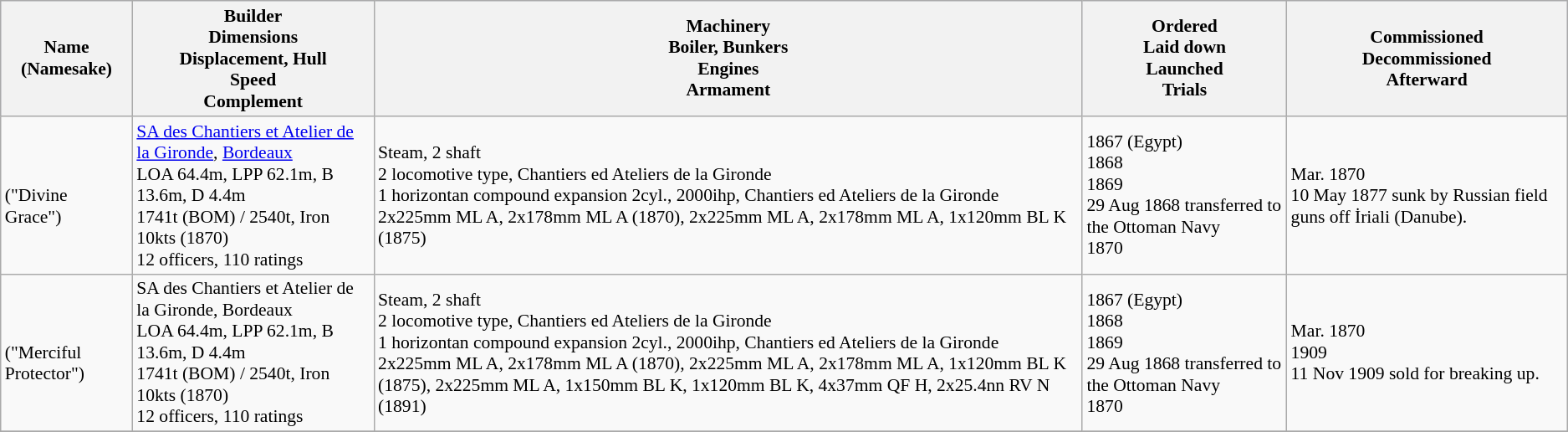<table class="wikitable" style="font-size:90%;">
<tr bgcolor="#e6e9ff">
<th>Name<br>(Namesake)</th>
<th>Builder<br>Dimensions<br>Displacement, Hull<br>Speed<br>Complement</th>
<th>Machinery<br>Boiler, Bunkers<br>Engines<br>Armament</th>
<th>Ordered<br>Laid down<br>Launched<br>Trials</th>
<th>Commissioned<br>Decommissioned<br>Afterward</th>
</tr>
<tr ---->
<td><br>("Divine Grace")</td>
<td> <a href='#'>SA des Chantiers et Atelier de la Gironde</a>, <a href='#'>Bordeaux</a><br>LOA 64.4m, LPP 62.1m, B 13.6m, D 4.4m<br>1741t (BOM) / 2540t, Iron<br>10kts (1870)<br>12 officers, 110 ratings</td>
<td>Steam, 2 shaft<br>2 locomotive type, Chantiers ed Ateliers de la Gironde<br>1 horizontan compound expansion 2cyl., 2000ihp, Chantiers ed Ateliers de la Gironde<br>2x225mm ML A, 2x178mm ML A (1870), 2x225mm ML A, 2x178mm ML A, 1x120mm BL K (1875)</td>
<td>1867 (Egypt)<br>1868<br>1869<br>29 Aug 1868 transferred to the Ottoman Navy<br>1870</td>
<td>Mar. 1870<br>10 May 1877 sunk by Russian field guns off İriali (Danube).</td>
</tr>
<tr ---->
<td><br>("Merciful Protector")</td>
<td> SA des Chantiers et Atelier de la Gironde, Bordeaux<br>LOA 64.4m, LPP 62.1m, B 13.6m, D 4.4m<br>1741t (BOM) / 2540t, Iron<br>10kts (1870)<br>12 officers, 110 ratings</td>
<td>Steam, 2 shaft<br>2 locomotive type, Chantiers ed Ateliers de la Gironde<br>1 horizontan compound expansion 2cyl., 2000ihp, Chantiers ed Ateliers de la Gironde<br>2x225mm ML A, 2x178mm ML A (1870), 2x225mm ML A, 2x178mm ML A, 1x120mm BL K (1875), 2x225mm ML A, 1x150mm BL K, 1x120mm BL K, 4x37mm QF H, 2x25.4nn RV N (1891)</td>
<td>1867 (Egypt)<br>1868<br>1869<br>29 Aug 1868 transferred to the Ottoman Navy<br>1870</td>
<td>Mar. 1870<br>1909<br>11 Nov 1909 sold for breaking up.</td>
</tr>
<tr ---->
</tr>
</table>
